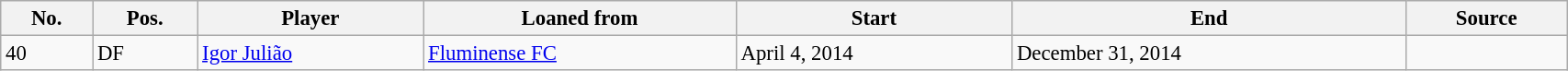<table class="wikitable sortable" style="width:90%; text-align:center; font-size:95%; text-align:left;">
<tr>
<th><strong>No.</strong></th>
<th><strong>Pos.</strong></th>
<th><strong>Player</strong></th>
<th><strong>Loaned from</strong></th>
<th><strong>Start</strong></th>
<th><strong>End</strong></th>
<th><strong>Source</strong></th>
</tr>
<tr>
<td>40</td>
<td>DF</td>
<td> <a href='#'>Igor Julião</a></td>
<td> <a href='#'>Fluminense FC</a></td>
<td>April 4, 2014</td>
<td>December 31, 2014</td>
<td></td>
</tr>
</table>
